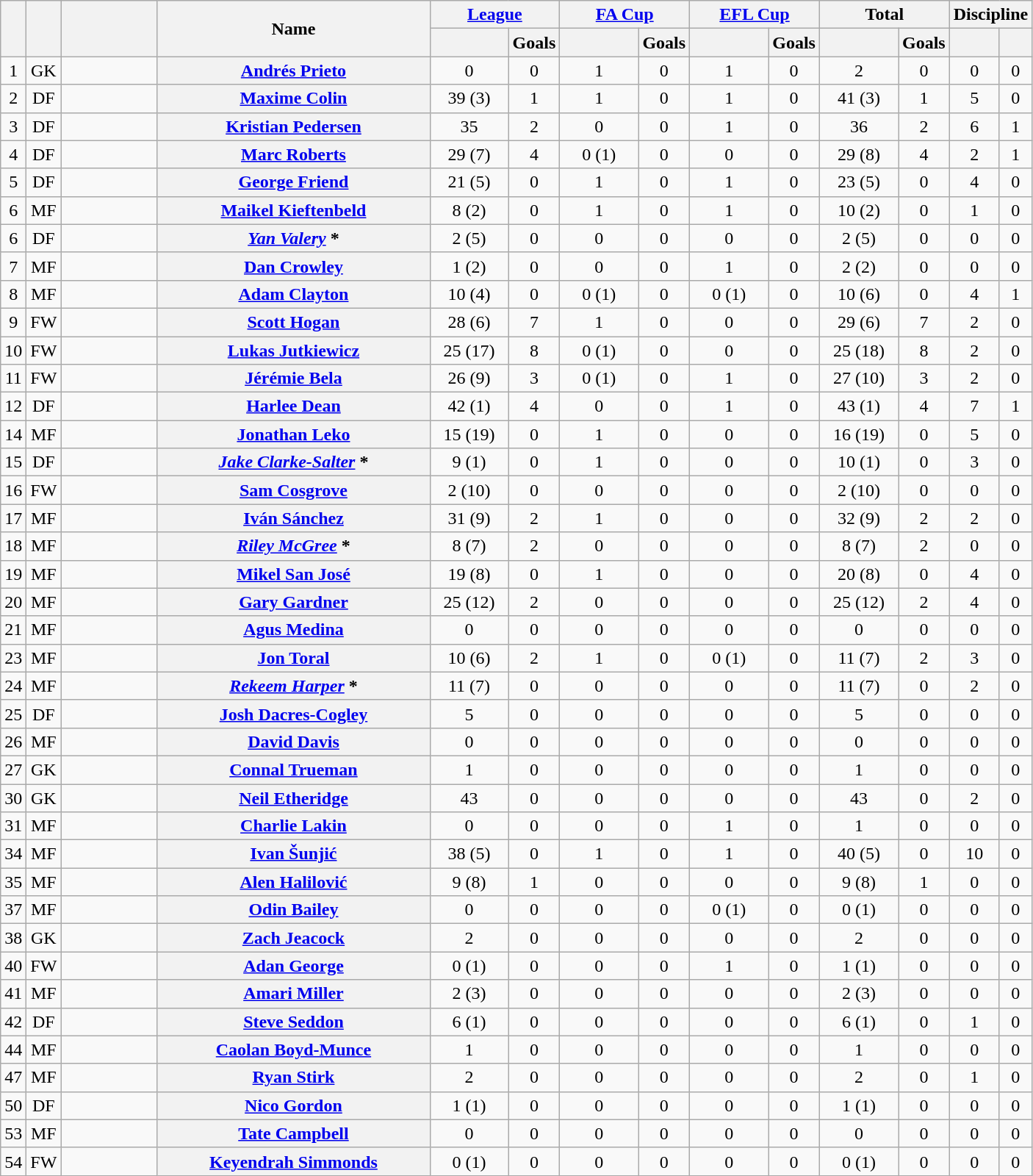<table class="wikitable plainrowheaders" style="text-align:center;">
<tr>
<th rowspan="2" scope="col"></th>
<th rowspan="2" scope="col"></th>
<th rowspan="2" scope="col" style="width:5em;"></th>
<th rowspan="2" scope="col" style="width:15em;">Name</th>
<th colspan="2"><a href='#'>League</a></th>
<th colspan="2"><a href='#'>FA Cup</a></th>
<th colspan="2"><a href='#'>EFL Cup</a></th>
<th colspan="2">Total</th>
<th colspan="2">Discipline</th>
</tr>
<tr>
<th scope="col" style="width:4em;"></th>
<th scope="col">Goals</th>
<th scope="col" style="width:4em;"></th>
<th scope="col">Goals</th>
<th scope="col" style="width:4em;"></th>
<th scope="col">Goals</th>
<th scope="col" style="width:4em;"></th>
<th scope="col">Goals</th>
<th scope="col"></th>
<th scope="col"></th>
</tr>
<tr>
<td>1</td>
<td>GK</td>
<td style=text-align:left></td>
<th scope=row><a href='#'>Andrés Prieto</a></th>
<td>0</td>
<td>0</td>
<td>1</td>
<td>0</td>
<td>1</td>
<td>0</td>
<td>2</td>
<td>0</td>
<td>0</td>
<td>0</td>
</tr>
<tr>
<td>2</td>
<td>DF</td>
<td style=text-align:left></td>
<th scope=row><a href='#'>Maxime Colin</a></th>
<td>39 (3)</td>
<td>1</td>
<td>1</td>
<td>0</td>
<td>1</td>
<td>0</td>
<td>41 (3)</td>
<td>1</td>
<td>5</td>
<td>0</td>
</tr>
<tr>
<td>3</td>
<td>DF</td>
<td style=text-align:left></td>
<th scope=row><a href='#'>Kristian Pedersen</a></th>
<td>35</td>
<td>2</td>
<td>0</td>
<td>0</td>
<td>1</td>
<td>0</td>
<td>36</td>
<td>2</td>
<td>6</td>
<td>1</td>
</tr>
<tr>
<td>4</td>
<td>DF</td>
<td style=text-align:left></td>
<th scope=row><a href='#'>Marc Roberts</a></th>
<td>29 (7)</td>
<td>4</td>
<td>0 (1)</td>
<td>0</td>
<td>0</td>
<td>0</td>
<td>29 (8)</td>
<td>4</td>
<td>2</td>
<td>1</td>
</tr>
<tr>
<td>5</td>
<td>DF</td>
<td style=text-align:left></td>
<th scope=row><a href='#'>George Friend</a></th>
<td>21 (5)</td>
<td>0</td>
<td>1</td>
<td>0</td>
<td>1</td>
<td>0</td>
<td>23 (5)</td>
<td>0</td>
<td>4</td>
<td>0</td>
</tr>
<tr>
<td>6</td>
<td>MF</td>
<td style=text-align:left></td>
<th scope=row><a href='#'>Maikel Kieftenbeld</a> </th>
<td>8 (2)</td>
<td>0</td>
<td>1</td>
<td>0</td>
<td>1</td>
<td>0</td>
<td>10 (2)</td>
<td>0</td>
<td>1</td>
<td>0</td>
</tr>
<tr>
<td>6</td>
<td>DF</td>
<td style=text-align:left></td>
<th scope=row><em><a href='#'>Yan Valery</a></em> *</th>
<td>2 (5)</td>
<td>0</td>
<td>0</td>
<td>0</td>
<td>0</td>
<td>0</td>
<td>2 (5)</td>
<td>0</td>
<td>0</td>
<td>0</td>
</tr>
<tr>
<td>7</td>
<td>MF</td>
<td style=text-align:left></td>
<th scope=row><a href='#'>Dan Crowley</a></th>
<td>1 (2)</td>
<td>0</td>
<td>0</td>
<td>0</td>
<td>1</td>
<td>0</td>
<td>2 (2)</td>
<td>0</td>
<td>0</td>
<td>0</td>
</tr>
<tr>
<td>8</td>
<td>MF</td>
<td style=text-align:left></td>
<th scope=row><a href='#'>Adam Clayton</a></th>
<td>10 (4)</td>
<td>0</td>
<td>0 (1)</td>
<td>0</td>
<td>0 (1)</td>
<td>0</td>
<td>10 (6)</td>
<td>0</td>
<td>4</td>
<td>1</td>
</tr>
<tr>
<td>9</td>
<td>FW</td>
<td style=text-align:left></td>
<th scope=row><a href='#'>Scott Hogan</a></th>
<td>28 (6)</td>
<td>7</td>
<td>1</td>
<td>0</td>
<td>0</td>
<td>0</td>
<td>29 (6)</td>
<td>7</td>
<td>2</td>
<td>0</td>
</tr>
<tr>
<td>10</td>
<td>FW</td>
<td style=text-align:left></td>
<th scope=row><a href='#'>Lukas Jutkiewicz</a></th>
<td>25 (17)</td>
<td>8</td>
<td>0 (1)</td>
<td>0</td>
<td>0</td>
<td>0</td>
<td>25 (18)</td>
<td>8</td>
<td>2</td>
<td>0</td>
</tr>
<tr>
<td>11</td>
<td>FW</td>
<td style=text-align:left></td>
<th scope=row><a href='#'>Jérémie Bela</a></th>
<td>26 (9)</td>
<td>3</td>
<td>0 (1)</td>
<td>0</td>
<td>1</td>
<td>0</td>
<td>27 (10)</td>
<td>3</td>
<td>2</td>
<td>0</td>
</tr>
<tr>
<td>12</td>
<td>DF</td>
<td style=text-align:left></td>
<th scope=row><a href='#'>Harlee Dean</a></th>
<td>42 (1)</td>
<td>4</td>
<td>0</td>
<td>0</td>
<td>1</td>
<td>0</td>
<td>43 (1)</td>
<td>4</td>
<td>7</td>
<td>1</td>
</tr>
<tr>
<td>14</td>
<td>MF</td>
<td style=text-align:left></td>
<th scope=row><a href='#'>Jonathan Leko</a></th>
<td>15 (19)</td>
<td>0</td>
<td>1</td>
<td>0</td>
<td>0</td>
<td>0</td>
<td>16 (19)</td>
<td>0</td>
<td>5</td>
<td>0</td>
</tr>
<tr>
<td>15</td>
<td>DF</td>
<td style=text-align:left></td>
<th scope=row><em><a href='#'>Jake Clarke-Salter</a></em> *</th>
<td>9 (1)</td>
<td>0</td>
<td>1</td>
<td>0</td>
<td>0</td>
<td>0</td>
<td>10 (1)</td>
<td>0</td>
<td>3</td>
<td>0</td>
</tr>
<tr>
<td>16</td>
<td>FW</td>
<td style=text-align:left></td>
<th scope=row><a href='#'>Sam Cosgrove</a></th>
<td>2 (10)</td>
<td>0</td>
<td>0</td>
<td>0</td>
<td>0</td>
<td>0</td>
<td>2 (10)</td>
<td>0</td>
<td>0</td>
<td>0</td>
</tr>
<tr>
<td>17</td>
<td>MF</td>
<td style=text-align:left></td>
<th scope=row><a href='#'>Iván Sánchez</a></th>
<td>31 (9)</td>
<td>2</td>
<td>1</td>
<td>0</td>
<td>0</td>
<td>0</td>
<td>32 (9)</td>
<td>2</td>
<td>2</td>
<td>0</td>
</tr>
<tr>
<td>18</td>
<td>MF</td>
<td style=text-align:left></td>
<th scope=row><em><a href='#'>Riley McGree</a></em> *</th>
<td>8 (7)</td>
<td>2</td>
<td>0</td>
<td>0</td>
<td>0</td>
<td>0</td>
<td>8 (7)</td>
<td>2</td>
<td>0</td>
<td>0</td>
</tr>
<tr>
<td>19</td>
<td>MF</td>
<td style=text-align:left></td>
<th scope=row><a href='#'>Mikel San José</a></th>
<td>19 (8)</td>
<td>0</td>
<td>1</td>
<td>0</td>
<td>0</td>
<td>0</td>
<td>20 (8)</td>
<td>0</td>
<td>4</td>
<td>0</td>
</tr>
<tr>
<td>20</td>
<td>MF</td>
<td style=text-align:left></td>
<th scope=row><a href='#'>Gary Gardner</a></th>
<td>25 (12)</td>
<td>2</td>
<td>0</td>
<td>0</td>
<td>0</td>
<td>0</td>
<td>25 (12)</td>
<td>2</td>
<td>4</td>
<td>0</td>
</tr>
<tr>
<td>21</td>
<td>MF</td>
<td style=text-align:left></td>
<th scope=row><a href='#'>Agus Medina</a></th>
<td>0</td>
<td>0</td>
<td>0</td>
<td>0</td>
<td>0</td>
<td>0</td>
<td>0</td>
<td>0</td>
<td>0</td>
<td>0</td>
</tr>
<tr>
<td>23</td>
<td>MF</td>
<td style=text-align:left></td>
<th scope=row><a href='#'>Jon Toral</a></th>
<td>10 (6)</td>
<td>2</td>
<td>1</td>
<td>0</td>
<td>0 (1)</td>
<td>0</td>
<td>11 (7)</td>
<td>2</td>
<td>3</td>
<td>0</td>
</tr>
<tr>
<td>24</td>
<td>MF</td>
<td style=text-align:left></td>
<th scope=row><em><a href='#'>Rekeem Harper</a></em> *</th>
<td>11 (7)</td>
<td>0</td>
<td>0</td>
<td>0</td>
<td>0</td>
<td>0</td>
<td>11 (7)</td>
<td>0</td>
<td>2</td>
<td>0</td>
</tr>
<tr>
<td>25</td>
<td>DF</td>
<td style=text-align:left></td>
<th scope=row><a href='#'>Josh Dacres-Cogley</a></th>
<td>5</td>
<td>0</td>
<td>0</td>
<td>0</td>
<td>0</td>
<td>0</td>
<td>5</td>
<td>0</td>
<td>0</td>
<td>0</td>
</tr>
<tr>
<td>26</td>
<td>MF</td>
<td style=text-align:left></td>
<th scope=row><a href='#'>David Davis</a> </th>
<td>0</td>
<td>0</td>
<td>0</td>
<td>0</td>
<td>0</td>
<td>0</td>
<td>0</td>
<td>0</td>
<td>0</td>
<td>0</td>
</tr>
<tr>
<td>27</td>
<td>GK</td>
<td style=text-align:left></td>
<th scope=row><a href='#'>Connal Trueman</a></th>
<td>1</td>
<td>0</td>
<td>0</td>
<td>0</td>
<td>0</td>
<td>0</td>
<td>1</td>
<td>0</td>
<td>0</td>
<td>0</td>
</tr>
<tr>
<td>30</td>
<td>GK</td>
<td style=text-align:left></td>
<th scope=row><a href='#'>Neil Etheridge</a></th>
<td>43</td>
<td>0</td>
<td>0</td>
<td>0</td>
<td>0</td>
<td>0</td>
<td>43</td>
<td>0</td>
<td>2</td>
<td>0</td>
</tr>
<tr>
<td>31</td>
<td>MF</td>
<td style=text-align:left></td>
<th scope=row><a href='#'>Charlie Lakin</a></th>
<td>0</td>
<td>0</td>
<td>0</td>
<td>0</td>
<td>1</td>
<td>0</td>
<td>1</td>
<td>0</td>
<td>0</td>
<td>0</td>
</tr>
<tr>
<td>34</td>
<td>MF</td>
<td style=text-align:left></td>
<th scope=row><a href='#'>Ivan Šunjić</a></th>
<td>38 (5)</td>
<td>0</td>
<td>1</td>
<td>0</td>
<td>1</td>
<td>0</td>
<td>40 (5)</td>
<td>0</td>
<td>10</td>
<td>0</td>
</tr>
<tr>
<td>35</td>
<td>MF</td>
<td style=text-align:left></td>
<th scope=row><a href='#'>Alen Halilović</a></th>
<td>9 (8)</td>
<td>1</td>
<td>0</td>
<td>0</td>
<td>0</td>
<td>0</td>
<td>9 (8)</td>
<td>1</td>
<td>0</td>
<td>0</td>
</tr>
<tr>
<td>37</td>
<td>MF</td>
<td style=text-align:left></td>
<th scope=row><a href='#'>Odin Bailey</a></th>
<td>0</td>
<td>0</td>
<td>0</td>
<td>0</td>
<td>0 (1)</td>
<td>0</td>
<td>0 (1)</td>
<td>0</td>
<td>0</td>
<td>0</td>
</tr>
<tr>
<td>38</td>
<td>GK</td>
<td style=text-align:left></td>
<th scope=row><a href='#'>Zach Jeacock</a></th>
<td>2</td>
<td>0</td>
<td>0</td>
<td>0</td>
<td>0</td>
<td>0</td>
<td>2</td>
<td>0</td>
<td>0</td>
<td>0</td>
</tr>
<tr>
<td>40</td>
<td>FW</td>
<td style=text-align:left></td>
<th scope=row><a href='#'>Adan George</a></th>
<td>0 (1)</td>
<td>0</td>
<td>0</td>
<td>0</td>
<td>1</td>
<td>0</td>
<td>1 (1)</td>
<td>0</td>
<td>0</td>
<td>0</td>
</tr>
<tr>
<td>41</td>
<td>MF</td>
<td style=text-align:left></td>
<th scope=row><a href='#'>Amari Miller</a></th>
<td>2 (3)</td>
<td>0</td>
<td>0</td>
<td>0</td>
<td>0</td>
<td>0</td>
<td>2 (3)</td>
<td>0</td>
<td>0</td>
<td>0</td>
</tr>
<tr>
<td>42</td>
<td>DF</td>
<td style=text-align:left></td>
<th scope=row><a href='#'>Steve Seddon</a></th>
<td>6 (1)</td>
<td>0</td>
<td>0</td>
<td>0</td>
<td>0</td>
<td>0</td>
<td>6 (1)</td>
<td>0</td>
<td>1</td>
<td>0</td>
</tr>
<tr>
<td>44</td>
<td>MF</td>
<td style=text-align:left></td>
<th scope=row><a href='#'>Caolan Boyd-Munce</a></th>
<td>1</td>
<td>0</td>
<td>0</td>
<td>0</td>
<td>0</td>
<td>0</td>
<td>1</td>
<td>0</td>
<td>0</td>
<td>0</td>
</tr>
<tr>
<td>47</td>
<td>MF</td>
<td style=text-align:left></td>
<th scope=row><a href='#'>Ryan Stirk</a></th>
<td>2</td>
<td>0</td>
<td>0</td>
<td>0</td>
<td>0</td>
<td>0</td>
<td>2</td>
<td>0</td>
<td>1</td>
<td>0</td>
</tr>
<tr>
<td>50</td>
<td>DF</td>
<td style=text-align:left></td>
<th scope=row><a href='#'>Nico Gordon</a></th>
<td>1 (1)</td>
<td>0</td>
<td>0</td>
<td>0</td>
<td>0</td>
<td>0</td>
<td>1 (1)</td>
<td>0</td>
<td>0</td>
<td>0</td>
</tr>
<tr>
<td>53</td>
<td>MF</td>
<td style=text-align:left></td>
<th scope=row><a href='#'>Tate Campbell</a></th>
<td>0</td>
<td>0</td>
<td>0</td>
<td>0</td>
<td>0</td>
<td>0</td>
<td>0</td>
<td>0</td>
<td>0</td>
<td>0</td>
</tr>
<tr>
<td>54</td>
<td>FW</td>
<td style=text-align:left></td>
<th scope=row><a href='#'>Keyendrah Simmonds</a></th>
<td>0 (1)</td>
<td>0</td>
<td>0</td>
<td>0</td>
<td>0</td>
<td>0</td>
<td>0 (1)</td>
<td>0</td>
<td>0</td>
<td>0</td>
</tr>
</table>
